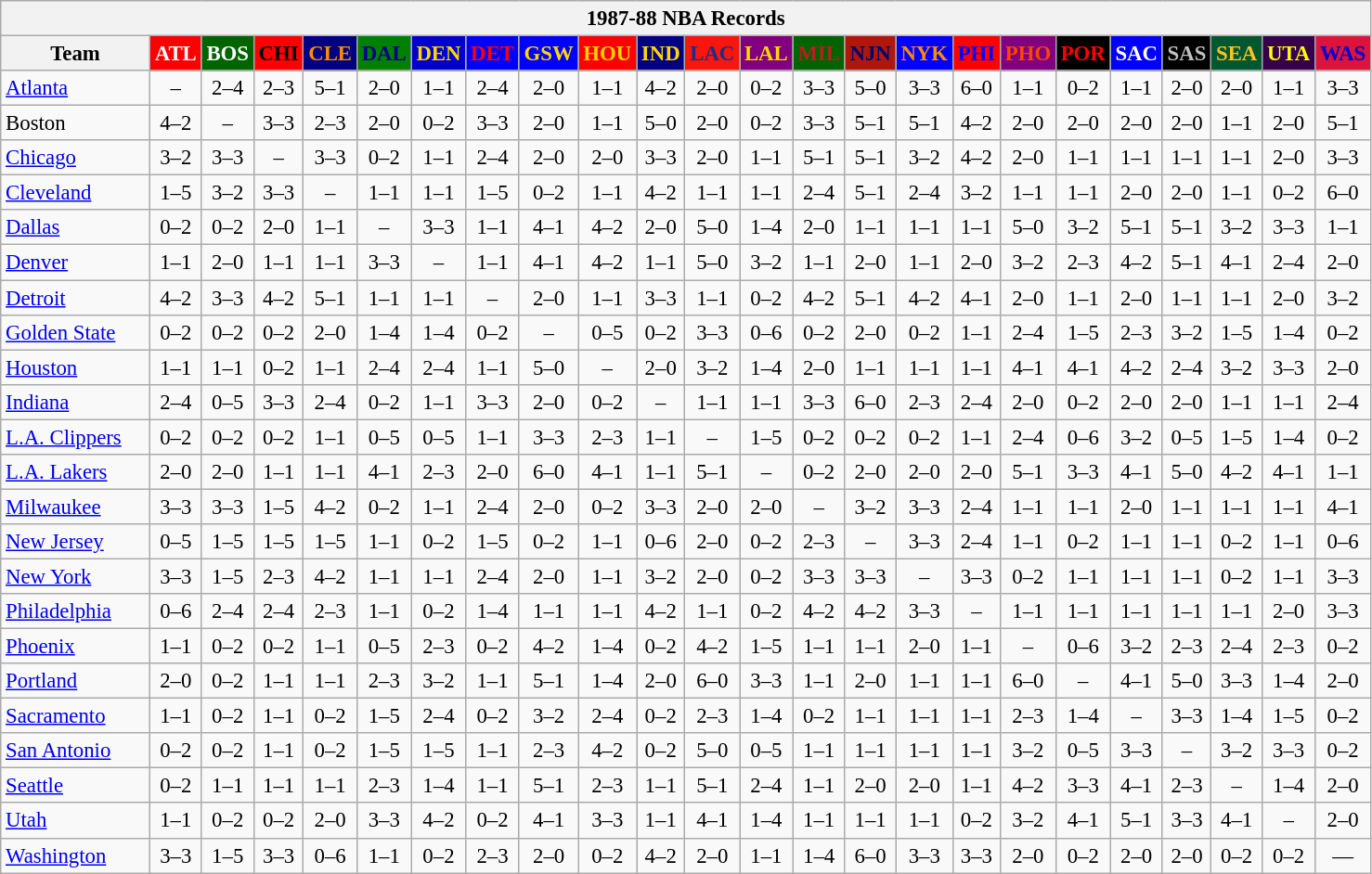<table class="wikitable" style="font-size:95%; text-align:center">
<tr>
<th colspan=24>1987-88 NBA Records</th>
</tr>
<tr>
<th width=100>Team</th>
<th style="background:#FF0000;color:#FFFFFF;width=35">ATL</th>
<th style="background:#006400;color:#FFFFFF;width=35">BOS</th>
<th style="background:#FF0000;color:#000000;width=35">CHI</th>
<th style="background:#000080;color:#FF8C00;width=35">CLE</th>
<th style="background:#008000;color:#00008B;width=35">DAL</th>
<th style="background:#0000CD;color:#FFD700;width=35">DEN</th>
<th style="background:#0000FF;color:#FF0000;width=35">DET</th>
<th style="background:#0000FF;color:#FFD700;width=35">GSW</th>
<th style="background:#FF0000;color:#FFD700;width=35">HOU</th>
<th style="background:#000080;color:#FFD700;width=35">IND</th>
<th style="background:#F9160D;color:#1A2E8B;width=35">LAC</th>
<th style="background:#800080;color:#FFD700;width=35">LAL</th>
<th style="background:#006400;color:#B22222;width=35">MIL</th>
<th style="background:#B0170C;color:#00056D;width=35">NJN</th>
<th style="background:#0000FF;color:#FF8C00;width=35">NYK</th>
<th style="background:#FF0000;color:#0000FF;width=35">PHI</th>
<th style="background:#800080;color:#FF4500;width=35">PHO</th>
<th style="background:#000000;color:#FF0000;width=35">POR</th>
<th style="background:#0000FF;color:#FFFFFF;width=35">SAC</th>
<th style="background:#000000;color:#C0C0C0;width=35">SAS</th>
<th style="background:#005831;color:#FFC322;width=35">SEA</th>
<th style="background:#36004A;color:#FFFF00;width=35">UTA</th>
<th style="background:#DC143C;color:#0000CD;width=35">WAS</th>
</tr>
<tr>
<td style="text-align:left;"><a href='#'>Atlanta</a></td>
<td>–</td>
<td>2–4</td>
<td>2–3</td>
<td>5–1</td>
<td>2–0</td>
<td>1–1</td>
<td>2–4</td>
<td>2–0</td>
<td>1–1</td>
<td>4–2</td>
<td>2–0</td>
<td>0–2</td>
<td>3–3</td>
<td>5–0</td>
<td>3–3</td>
<td>6–0</td>
<td>1–1</td>
<td>0–2</td>
<td>1–1</td>
<td>2–0</td>
<td>2–0</td>
<td>1–1</td>
<td>3–3</td>
</tr>
<tr>
<td style="text-align:left;">Boston</td>
<td>4–2</td>
<td>–</td>
<td>3–3</td>
<td>2–3</td>
<td>2–0</td>
<td>0–2</td>
<td>3–3</td>
<td>2–0</td>
<td>1–1</td>
<td>5–0</td>
<td>2–0</td>
<td>0–2</td>
<td>3–3</td>
<td>5–1</td>
<td>5–1</td>
<td>4–2</td>
<td>2–0</td>
<td>2–0</td>
<td>2–0</td>
<td>2–0</td>
<td>1–1</td>
<td>2–0</td>
<td>5–1</td>
</tr>
<tr>
<td style="text-align:left;"><a href='#'>Chicago</a></td>
<td>3–2</td>
<td>3–3</td>
<td>–</td>
<td>3–3</td>
<td>0–2</td>
<td>1–1</td>
<td>2–4</td>
<td>2–0</td>
<td>2–0</td>
<td>3–3</td>
<td>2–0</td>
<td>1–1</td>
<td>5–1</td>
<td>5–1</td>
<td>3–2</td>
<td>4–2</td>
<td>2–0</td>
<td>1–1</td>
<td>1–1</td>
<td>1–1</td>
<td>1–1</td>
<td>2–0</td>
<td>3–3</td>
</tr>
<tr>
<td style="text-align:left;"><a href='#'>Cleveland</a></td>
<td>1–5</td>
<td>3–2</td>
<td>3–3</td>
<td>–</td>
<td>1–1</td>
<td>1–1</td>
<td>1–5</td>
<td>0–2</td>
<td>1–1</td>
<td>4–2</td>
<td>1–1</td>
<td>1–1</td>
<td>2–4</td>
<td>5–1</td>
<td>2–4</td>
<td>3–2</td>
<td>1–1</td>
<td>1–1</td>
<td>2–0</td>
<td>2–0</td>
<td>1–1</td>
<td>0–2</td>
<td>6–0</td>
</tr>
<tr>
<td style="text-align:left;"><a href='#'>Dallas</a></td>
<td>0–2</td>
<td>0–2</td>
<td>2–0</td>
<td>1–1</td>
<td>–</td>
<td>3–3</td>
<td>1–1</td>
<td>4–1</td>
<td>4–2</td>
<td>2–0</td>
<td>5–0</td>
<td>1–4</td>
<td>2–0</td>
<td>1–1</td>
<td>1–1</td>
<td>1–1</td>
<td>5–0</td>
<td>3–2</td>
<td>5–1</td>
<td>5–1</td>
<td>3–2</td>
<td>3–3</td>
<td>1–1</td>
</tr>
<tr>
<td style="text-align:left;"><a href='#'>Denver</a></td>
<td>1–1</td>
<td>2–0</td>
<td>1–1</td>
<td>1–1</td>
<td>3–3</td>
<td>–</td>
<td>1–1</td>
<td>4–1</td>
<td>4–2</td>
<td>1–1</td>
<td>5–0</td>
<td>3–2</td>
<td>1–1</td>
<td>2–0</td>
<td>1–1</td>
<td>2–0</td>
<td>3–2</td>
<td>2–3</td>
<td>4–2</td>
<td>5–1</td>
<td>4–1</td>
<td>2–4</td>
<td>2–0</td>
</tr>
<tr>
<td style="text-align:left;"><a href='#'>Detroit</a></td>
<td>4–2</td>
<td>3–3</td>
<td>4–2</td>
<td>5–1</td>
<td>1–1</td>
<td>1–1</td>
<td>–</td>
<td>2–0</td>
<td>1–1</td>
<td>3–3</td>
<td>1–1</td>
<td>0–2</td>
<td>4–2</td>
<td>5–1</td>
<td>4–2</td>
<td>4–1</td>
<td>2–0</td>
<td>1–1</td>
<td>2–0</td>
<td>1–1</td>
<td>1–1</td>
<td>2–0</td>
<td>3–2</td>
</tr>
<tr>
<td style="text-align:left;"><a href='#'>Golden State</a></td>
<td>0–2</td>
<td>0–2</td>
<td>0–2</td>
<td>2–0</td>
<td>1–4</td>
<td>1–4</td>
<td>0–2</td>
<td>–</td>
<td>0–5</td>
<td>0–2</td>
<td>3–3</td>
<td>0–6</td>
<td>0–2</td>
<td>2–0</td>
<td>0–2</td>
<td>1–1</td>
<td>2–4</td>
<td>1–5</td>
<td>2–3</td>
<td>3–2</td>
<td>1–5</td>
<td>1–4</td>
<td>0–2</td>
</tr>
<tr>
<td style="text-align:left;"><a href='#'>Houston</a></td>
<td>1–1</td>
<td>1–1</td>
<td>0–2</td>
<td>1–1</td>
<td>2–4</td>
<td>2–4</td>
<td>1–1</td>
<td>5–0</td>
<td>–</td>
<td>2–0</td>
<td>3–2</td>
<td>1–4</td>
<td>2–0</td>
<td>1–1</td>
<td>1–1</td>
<td>1–1</td>
<td>4–1</td>
<td>4–1</td>
<td>4–2</td>
<td>2–4</td>
<td>3–2</td>
<td>3–3</td>
<td>2–0</td>
</tr>
<tr>
<td style="text-align:left;"><a href='#'>Indiana</a></td>
<td>2–4</td>
<td>0–5</td>
<td>3–3</td>
<td>2–4</td>
<td>0–2</td>
<td>1–1</td>
<td>3–3</td>
<td>2–0</td>
<td>0–2</td>
<td>–</td>
<td>1–1</td>
<td>1–1</td>
<td>3–3</td>
<td>6–0</td>
<td>2–3</td>
<td>2–4</td>
<td>2–0</td>
<td>0–2</td>
<td>2–0</td>
<td>2–0</td>
<td>1–1</td>
<td>1–1</td>
<td>2–4</td>
</tr>
<tr>
<td style="text-align:left;"><a href='#'>L.A. Clippers</a></td>
<td>0–2</td>
<td>0–2</td>
<td>0–2</td>
<td>1–1</td>
<td>0–5</td>
<td>0–5</td>
<td>1–1</td>
<td>3–3</td>
<td>2–3</td>
<td>1–1</td>
<td>–</td>
<td>1–5</td>
<td>0–2</td>
<td>0–2</td>
<td>0–2</td>
<td>1–1</td>
<td>2–4</td>
<td>0–6</td>
<td>3–2</td>
<td>0–5</td>
<td>1–5</td>
<td>1–4</td>
<td>0–2</td>
</tr>
<tr>
<td style="text-align:left;"><a href='#'>L.A. Lakers</a></td>
<td>2–0</td>
<td>2–0</td>
<td>1–1</td>
<td>1–1</td>
<td>4–1</td>
<td>2–3</td>
<td>2–0</td>
<td>6–0</td>
<td>4–1</td>
<td>1–1</td>
<td>5–1</td>
<td>–</td>
<td>0–2</td>
<td>2–0</td>
<td>2–0</td>
<td>2–0</td>
<td>5–1</td>
<td>3–3</td>
<td>4–1</td>
<td>5–0</td>
<td>4–2</td>
<td>4–1</td>
<td>1–1</td>
</tr>
<tr>
<td style="text-align:left;"><a href='#'>Milwaukee</a></td>
<td>3–3</td>
<td>3–3</td>
<td>1–5</td>
<td>4–2</td>
<td>0–2</td>
<td>1–1</td>
<td>2–4</td>
<td>2–0</td>
<td>0–2</td>
<td>3–3</td>
<td>2–0</td>
<td>2–0</td>
<td>–</td>
<td>3–2</td>
<td>3–3</td>
<td>2–4</td>
<td>1–1</td>
<td>1–1</td>
<td>2–0</td>
<td>1–1</td>
<td>1–1</td>
<td>1–1</td>
<td>4–1</td>
</tr>
<tr>
<td style="text-align:left;"><a href='#'>New Jersey</a></td>
<td>0–5</td>
<td>1–5</td>
<td>1–5</td>
<td>1–5</td>
<td>1–1</td>
<td>0–2</td>
<td>1–5</td>
<td>0–2</td>
<td>1–1</td>
<td>0–6</td>
<td>2–0</td>
<td>0–2</td>
<td>2–3</td>
<td>–</td>
<td>3–3</td>
<td>2–4</td>
<td>1–1</td>
<td>0–2</td>
<td>1–1</td>
<td>1–1</td>
<td>0–2</td>
<td>1–1</td>
<td>0–6</td>
</tr>
<tr>
<td style="text-align:left;"><a href='#'>New York</a></td>
<td>3–3</td>
<td>1–5</td>
<td>2–3</td>
<td>4–2</td>
<td>1–1</td>
<td>1–1</td>
<td>2–4</td>
<td>2–0</td>
<td>1–1</td>
<td>3–2</td>
<td>2–0</td>
<td>0–2</td>
<td>3–3</td>
<td>3–3</td>
<td>–</td>
<td>3–3</td>
<td>0–2</td>
<td>1–1</td>
<td>1–1</td>
<td>1–1</td>
<td>0–2</td>
<td>1–1</td>
<td>3–3</td>
</tr>
<tr>
<td style="text-align:left;"><a href='#'>Philadelphia</a></td>
<td>0–6</td>
<td>2–4</td>
<td>2–4</td>
<td>2–3</td>
<td>1–1</td>
<td>0–2</td>
<td>1–4</td>
<td>1–1</td>
<td>1–1</td>
<td>4–2</td>
<td>1–1</td>
<td>0–2</td>
<td>4–2</td>
<td>4–2</td>
<td>3–3</td>
<td>–</td>
<td>1–1</td>
<td>1–1</td>
<td>1–1</td>
<td>1–1</td>
<td>1–1</td>
<td>2–0</td>
<td>3–3</td>
</tr>
<tr>
<td style="text-align:left;"><a href='#'>Phoenix</a></td>
<td>1–1</td>
<td>0–2</td>
<td>0–2</td>
<td>1–1</td>
<td>0–5</td>
<td>2–3</td>
<td>0–2</td>
<td>4–2</td>
<td>1–4</td>
<td>0–2</td>
<td>4–2</td>
<td>1–5</td>
<td>1–1</td>
<td>1–1</td>
<td>2–0</td>
<td>1–1</td>
<td>–</td>
<td>0–6</td>
<td>3–2</td>
<td>2–3</td>
<td>2–4</td>
<td>2–3</td>
<td>0–2</td>
</tr>
<tr>
<td style="text-align:left;"><a href='#'>Portland</a></td>
<td>2–0</td>
<td>0–2</td>
<td>1–1</td>
<td>1–1</td>
<td>2–3</td>
<td>3–2</td>
<td>1–1</td>
<td>5–1</td>
<td>1–4</td>
<td>2–0</td>
<td>6–0</td>
<td>3–3</td>
<td>1–1</td>
<td>2–0</td>
<td>1–1</td>
<td>1–1</td>
<td>6–0</td>
<td>–</td>
<td>4–1</td>
<td>5–0</td>
<td>3–3</td>
<td>1–4</td>
<td>2–0</td>
</tr>
<tr>
<td style="text-align:left;"><a href='#'>Sacramento</a></td>
<td>1–1</td>
<td>0–2</td>
<td>1–1</td>
<td>0–2</td>
<td>1–5</td>
<td>2–4</td>
<td>0–2</td>
<td>3–2</td>
<td>2–4</td>
<td>0–2</td>
<td>2–3</td>
<td>1–4</td>
<td>0–2</td>
<td>1–1</td>
<td>1–1</td>
<td>1–1</td>
<td>2–3</td>
<td>1–4</td>
<td>–</td>
<td>3–3</td>
<td>1–4</td>
<td>1–5</td>
<td>0–2</td>
</tr>
<tr>
<td style="text-align:left;"><a href='#'>San Antonio</a></td>
<td>0–2</td>
<td>0–2</td>
<td>1–1</td>
<td>0–2</td>
<td>1–5</td>
<td>1–5</td>
<td>1–1</td>
<td>2–3</td>
<td>4–2</td>
<td>0–2</td>
<td>5–0</td>
<td>0–5</td>
<td>1–1</td>
<td>1–1</td>
<td>1–1</td>
<td>1–1</td>
<td>3–2</td>
<td>0–5</td>
<td>3–3</td>
<td>–</td>
<td>3–2</td>
<td>3–3</td>
<td>0–2</td>
</tr>
<tr>
<td style="text-align:left;"><a href='#'>Seattle</a></td>
<td>0–2</td>
<td>1–1</td>
<td>1–1</td>
<td>1–1</td>
<td>2–3</td>
<td>1–4</td>
<td>1–1</td>
<td>5–1</td>
<td>2–3</td>
<td>1–1</td>
<td>5–1</td>
<td>2–4</td>
<td>1–1</td>
<td>2–0</td>
<td>2–0</td>
<td>1–1</td>
<td>4–2</td>
<td>3–3</td>
<td>4–1</td>
<td>2–3</td>
<td>–</td>
<td>1–4</td>
<td>2–0</td>
</tr>
<tr>
<td style="text-align:left;"><a href='#'>Utah</a></td>
<td>1–1</td>
<td>0–2</td>
<td>0–2</td>
<td>2–0</td>
<td>3–3</td>
<td>4–2</td>
<td>0–2</td>
<td>4–1</td>
<td>3–3</td>
<td>1–1</td>
<td>4–1</td>
<td>1–4</td>
<td>1–1</td>
<td>1–1</td>
<td>1–1</td>
<td>0–2</td>
<td>3–2</td>
<td>4–1</td>
<td>5–1</td>
<td>3–3</td>
<td>4–1</td>
<td>–</td>
<td>2–0</td>
</tr>
<tr>
<td style="text-align:left;"><a href='#'>Washington</a></td>
<td>3–3</td>
<td>1–5</td>
<td>3–3</td>
<td>0–6</td>
<td>1–1</td>
<td>0–2</td>
<td>2–3</td>
<td>2–0</td>
<td>0–2</td>
<td>4–2</td>
<td>2–0</td>
<td>1–1</td>
<td>1–4</td>
<td>6–0</td>
<td>3–3</td>
<td>3–3</td>
<td>2–0</td>
<td>0–2</td>
<td>2–0</td>
<td>2–0</td>
<td>0–2</td>
<td>0–2</td>
<td>—</td>
</tr>
</table>
